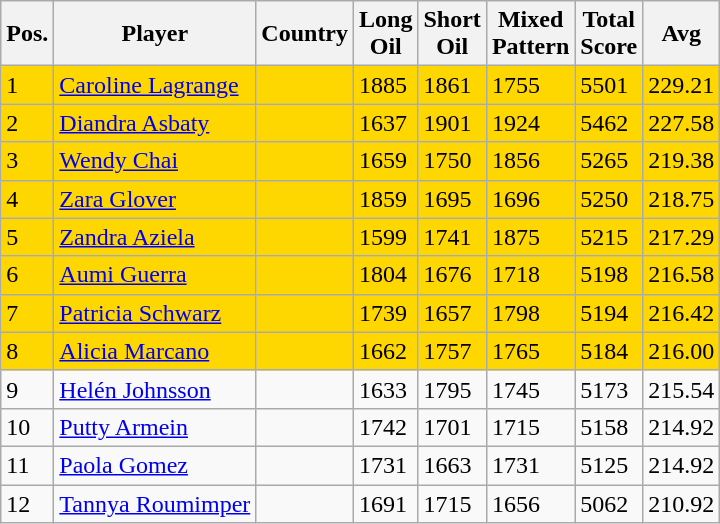<table class="wikitable">
<tr>
<th>Pos.</th>
<th>Player</th>
<th>Country</th>
<th>Long<br>Oil</th>
<th>Short<br>Oil</th>
<th>Mixed<br>Pattern</th>
<th>Total<br>Score</th>
<th>Avg</th>
</tr>
<tr bgcolor=gold>
<td>1</td>
<td><a href='#'>Caroline Lagrange</a></td>
<td></td>
<td>1885</td>
<td>1861</td>
<td>1755</td>
<td>5501</td>
<td>229.21</td>
</tr>
<tr bgcolor=gold>
<td>2</td>
<td><a href='#'>Diandra Asbaty</a></td>
<td></td>
<td>1637</td>
<td>1901</td>
<td>1924</td>
<td>5462</td>
<td>227.58</td>
</tr>
<tr bgcolor=gold>
<td>3</td>
<td><a href='#'>Wendy Chai</a></td>
<td></td>
<td>1659</td>
<td>1750</td>
<td>1856</td>
<td>5265</td>
<td>219.38</td>
</tr>
<tr bgcolor=gold>
<td>4</td>
<td><a href='#'>Zara Glover</a></td>
<td></td>
<td>1859</td>
<td>1695</td>
<td>1696</td>
<td>5250</td>
<td>218.75</td>
</tr>
<tr bgcolor=gold>
<td>5</td>
<td><a href='#'>Zandra Aziela</a></td>
<td></td>
<td>1599</td>
<td>1741</td>
<td>1875</td>
<td>5215</td>
<td>217.29</td>
</tr>
<tr bgcolor=gold>
<td>6</td>
<td><a href='#'>Aumi Guerra</a></td>
<td></td>
<td>1804</td>
<td>1676</td>
<td>1718</td>
<td>5198</td>
<td>216.58</td>
</tr>
<tr bgcolor=gold>
<td>7</td>
<td><a href='#'>Patricia Schwarz</a></td>
<td></td>
<td>1739</td>
<td>1657</td>
<td>1798</td>
<td>5194</td>
<td>216.42</td>
</tr>
<tr bgcolor=gold>
<td>8</td>
<td><a href='#'>Alicia Marcano</a></td>
<td></td>
<td>1662</td>
<td>1757</td>
<td>1765</td>
<td>5184</td>
<td>216.00</td>
</tr>
<tr>
<td>9</td>
<td><a href='#'>Helén Johnsson</a></td>
<td></td>
<td>1633</td>
<td>1795</td>
<td>1745</td>
<td>5173</td>
<td>215.54</td>
</tr>
<tr>
<td>10</td>
<td><a href='#'>Putty Armein</a></td>
<td></td>
<td>1742</td>
<td>1701</td>
<td>1715</td>
<td>5158</td>
<td>214.92</td>
</tr>
<tr>
<td>11</td>
<td><a href='#'>Paola Gomez</a></td>
<td></td>
<td>1731</td>
<td>1663</td>
<td>1731</td>
<td>5125</td>
<td>214.92</td>
</tr>
<tr>
<td>12</td>
<td><a href='#'>Tannya Roumimper</a></td>
<td></td>
<td>1691</td>
<td>1715</td>
<td>1656</td>
<td>5062</td>
<td>210.92</td>
</tr>
</table>
